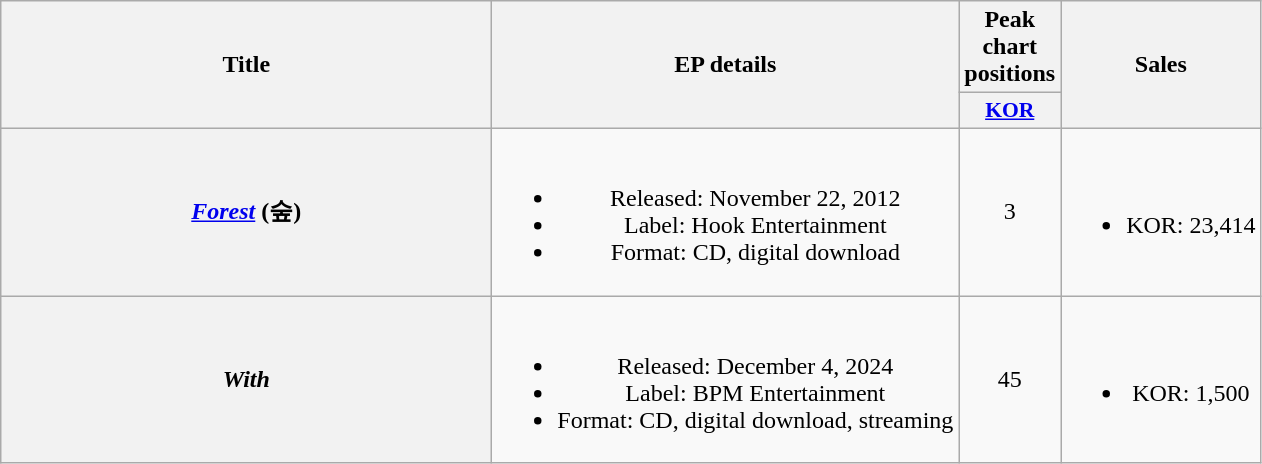<table class="wikitable plainrowheaders" style="text-align:center;">
<tr>
<th rowspan="2" scope="col" style="width:20em;">Title</th>
<th rowspan="2" scope="col">EP details</th>
<th colspan="1" scope="col">Peak chart positions</th>
<th rowspan="2" scope="col">Sales</th>
</tr>
<tr>
<th scope="col" style="width:3em;font-size:90%;"><a href='#'>KOR</a><br></th>
</tr>
<tr>
<th scope="row"><em><a href='#'>Forest</a></em> (숲)</th>
<td><br><ul><li>Released: November 22, 2012</li><li>Label: Hook Entertainment</li><li>Format: CD, digital download</li></ul></td>
<td>3</td>
<td><br><ul><li>KOR: 23,414</li></ul></td>
</tr>
<tr>
<th scope="row"><em>With</em></th>
<td><br><ul><li>Released: December 4, 2024</li><li>Label: BPM Entertainment</li><li>Format: CD, digital download, streaming</li></ul></td>
<td>45</td>
<td><br><ul><li>KOR: 1,500</li></ul></td>
</tr>
</table>
